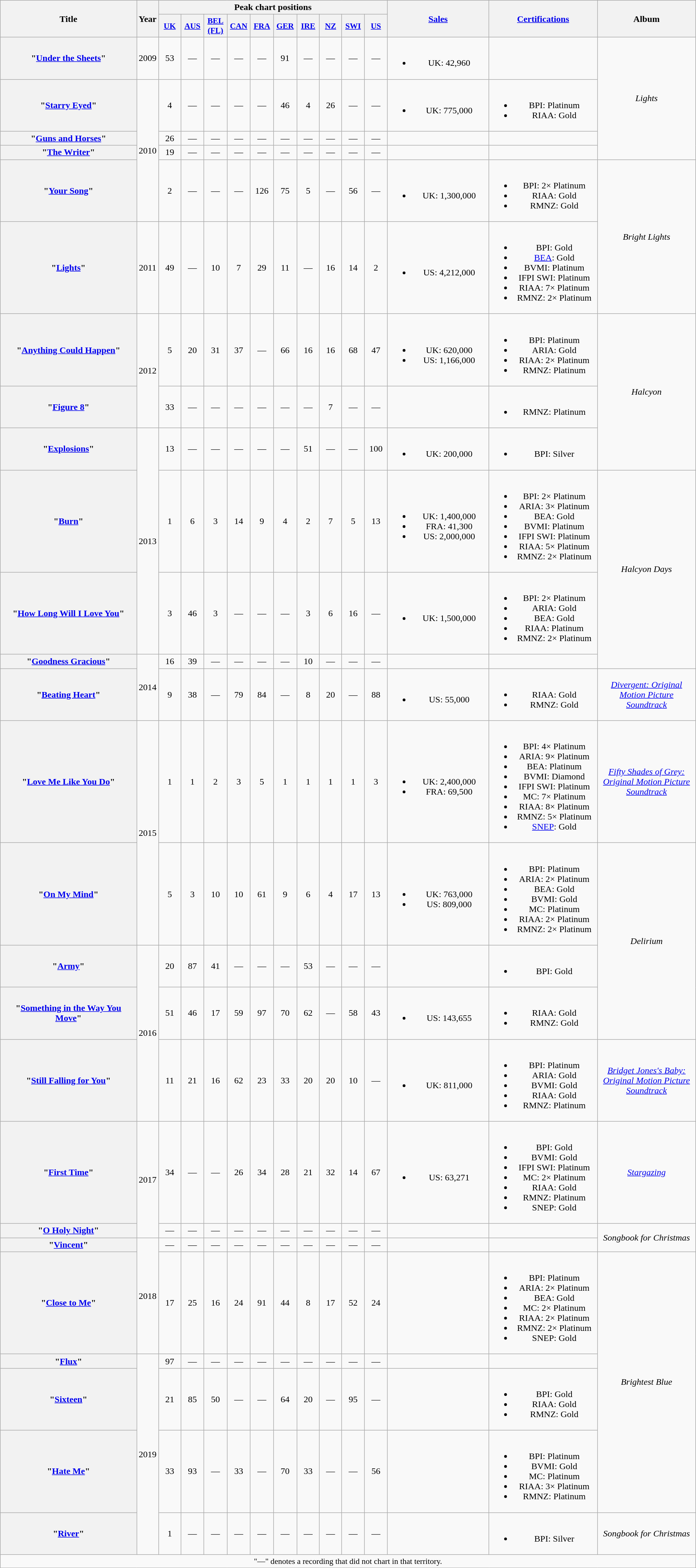<table class="wikitable plainrowheaders" style="text-align:center;">
<tr>
<th scope="col" rowspan="2" style="width:17em;">Title</th>
<th scope="col" rowspan="2" style="width:1em;">Year</th>
<th scope="col" colspan="10">Peak chart positions</th>
<th scope="col" rowspan="2" style="width:12em;"><a href='#'>Sales</a></th>
<th scope="col" rowspan="2" style="width:13em;"><a href='#'>Certifications</a></th>
<th scope="col" rowspan="2" style="width:12em;">Album</th>
</tr>
<tr>
<th scope="col" style="width:2.5em;font-size:90%;"><a href='#'>UK</a><br></th>
<th scope="col" style="width:2.5em;font-size:90%;"><a href='#'>AUS</a><br></th>
<th scope="col" style="width:2.5em;font-size:90%;"><a href='#'>BEL<br>(FL)</a><br></th>
<th scope="col" style="width:2.5em;font-size:90%;"><a href='#'>CAN</a><br></th>
<th scope="col" style="width:2.5em;font-size:90%;"><a href='#'>FRA</a><br></th>
<th scope="col" style="width:2.5em;font-size:90%;"><a href='#'>GER</a><br></th>
<th scope="col" style="width:2.5em;font-size:90%;"><a href='#'>IRE</a><br></th>
<th scope="col" style="width:2.5em;font-size:90%;"><a href='#'>NZ</a><br></th>
<th scope="col" style="width:2.5em;font-size:90%;"><a href='#'>SWI</a><br></th>
<th scope="col" style="width:2.5em;font-size:90%;"><a href='#'>US</a><br></th>
</tr>
<tr>
<th scope="row">"<a href='#'>Under the Sheets</a>"</th>
<td>2009</td>
<td>53</td>
<td>—</td>
<td>—</td>
<td>—</td>
<td>—</td>
<td>91</td>
<td>—</td>
<td>—</td>
<td>—</td>
<td>—</td>
<td><br><ul><li>UK: 42,960</li></ul></td>
<td></td>
<td rowspan="4"><em>Lights</em></td>
</tr>
<tr>
<th scope="row">"<a href='#'>Starry Eyed</a>"</th>
<td rowspan="4">2010</td>
<td>4</td>
<td>—</td>
<td>—</td>
<td>—</td>
<td>—</td>
<td>46</td>
<td>4</td>
<td>26</td>
<td>—</td>
<td>—</td>
<td><br><ul><li>UK: 775,000</li></ul></td>
<td><br><ul><li>BPI: Platinum</li><li>RIAA: Gold</li></ul></td>
</tr>
<tr>
<th scope="row">"<a href='#'>Guns and Horses</a>"</th>
<td>26</td>
<td>—</td>
<td>—</td>
<td>—</td>
<td>—</td>
<td>—</td>
<td>—</td>
<td>—</td>
<td>—</td>
<td>—</td>
<td></td>
<td></td>
</tr>
<tr>
<th scope="row">"<a href='#'>The Writer</a>"</th>
<td>19</td>
<td>—</td>
<td>—</td>
<td>—</td>
<td>—</td>
<td>—</td>
<td>—</td>
<td>—</td>
<td>—</td>
<td>—</td>
<td></td>
<td></td>
</tr>
<tr>
<th scope="row">"<a href='#'>Your Song</a>"</th>
<td>2</td>
<td>—</td>
<td>—</td>
<td>—</td>
<td>126</td>
<td>75</td>
<td>5</td>
<td>—</td>
<td>56</td>
<td>—</td>
<td><br><ul><li>UK: 1,300,000</li></ul></td>
<td><br><ul><li>BPI: 2× Platinum</li><li>RIAA: Gold</li><li>RMNZ: Gold</li></ul></td>
<td rowspan="2"><em>Bright Lights</em></td>
</tr>
<tr>
<th scope="row">"<a href='#'>Lights</a>"</th>
<td>2011</td>
<td>49</td>
<td>—</td>
<td>10</td>
<td>7</td>
<td>29</td>
<td>11</td>
<td>—</td>
<td>16</td>
<td>14</td>
<td>2</td>
<td><br><ul><li>US: 4,212,000</li></ul></td>
<td><br><ul><li>BPI: Gold</li><li><a href='#'>BEA</a>: Gold</li><li>BVMI: Platinum</li><li>IFPI SWI: Platinum</li><li>RIAA: 7× Platinum</li><li>RMNZ: 2× Platinum</li></ul></td>
</tr>
<tr>
<th scope="row">"<a href='#'>Anything Could Happen</a>"</th>
<td rowspan="2">2012</td>
<td>5</td>
<td>20</td>
<td>31</td>
<td>37</td>
<td>—</td>
<td>66</td>
<td>16</td>
<td>16</td>
<td>68</td>
<td>47</td>
<td><br><ul><li>UK: 620,000</li><li>US: 1,166,000</li></ul></td>
<td><br><ul><li>BPI: Platinum</li><li>ARIA: Gold</li><li>RIAA: 2× Platinum</li><li>RMNZ: Platinum</li></ul></td>
<td rowspan="3"><em>Halcyon</em></td>
</tr>
<tr>
<th scope="row">"<a href='#'>Figure 8</a>"</th>
<td>33</td>
<td>—</td>
<td>—</td>
<td>—</td>
<td>—</td>
<td>—</td>
<td>—</td>
<td>7</td>
<td>—</td>
<td>—</td>
<td></td>
<td><br><ul><li>RMNZ: Platinum</li></ul></td>
</tr>
<tr>
<th scope="row">"<a href='#'>Explosions</a>"</th>
<td rowspan="3">2013</td>
<td>13</td>
<td>—</td>
<td>—</td>
<td>—</td>
<td>—</td>
<td>—</td>
<td>51</td>
<td>—</td>
<td>—</td>
<td>100</td>
<td><br><ul><li>UK: 200,000</li></ul></td>
<td><br><ul><li>BPI: Silver</li></ul></td>
</tr>
<tr>
<th scope="row">"<a href='#'>Burn</a>"</th>
<td>1</td>
<td>6</td>
<td>3</td>
<td>14</td>
<td>9</td>
<td>4</td>
<td>2</td>
<td>7</td>
<td>5</td>
<td>13</td>
<td><br><ul><li>UK: 1,400,000</li><li>FRA: 41,300</li><li>US: 2,000,000</li></ul></td>
<td><br><ul><li>BPI: 2× Platinum</li><li>ARIA: 3× Platinum</li><li>BEA: Gold</li><li>BVMI: Platinum</li><li>IFPI SWI: Platinum</li><li>RIAA: 5× Platinum</li><li>RMNZ: 2× Platinum</li></ul></td>
<td rowspan="3"><em>Halcyon Days</em></td>
</tr>
<tr>
<th scope="row">"<a href='#'>How Long Will I Love You</a>"</th>
<td>3</td>
<td>46</td>
<td>3</td>
<td>—</td>
<td>—</td>
<td>—</td>
<td>3</td>
<td>6</td>
<td>16</td>
<td>—</td>
<td><br><ul><li>UK: 1,500,000</li></ul></td>
<td><br><ul><li>BPI: 2× Platinum</li><li>ARIA: Gold</li><li>BEA: Gold</li><li>RIAA: Platinum</li><li>RMNZ: 2× Platinum</li></ul></td>
</tr>
<tr>
<th scope="row">"<a href='#'>Goodness Gracious</a>"</th>
<td rowspan="2">2014</td>
<td>16</td>
<td>39</td>
<td>—</td>
<td>—</td>
<td>—</td>
<td>—</td>
<td>10</td>
<td>—</td>
<td>—</td>
<td>—</td>
<td></td>
<td></td>
</tr>
<tr>
<th scope="row">"<a href='#'>Beating Heart</a>"</th>
<td>9</td>
<td>38</td>
<td>—</td>
<td>79</td>
<td>84</td>
<td>—</td>
<td>8</td>
<td>20</td>
<td>—</td>
<td>88</td>
<td><br><ul><li>US: 55,000</li></ul></td>
<td><br><ul><li>RIAA: Gold</li><li>RMNZ: Gold</li></ul></td>
<td><em><a href='#'>Divergent: Original Motion Picture Soundtrack</a></em></td>
</tr>
<tr>
<th scope="row">"<a href='#'>Love Me Like You Do</a>"</th>
<td rowspan="2">2015</td>
<td>1</td>
<td>1</td>
<td>2</td>
<td>3</td>
<td>5</td>
<td>1</td>
<td>1</td>
<td>1</td>
<td>1</td>
<td>3</td>
<td><br><ul><li>UK: 2,400,000</li><li>FRA: 69,500</li></ul></td>
<td><br><ul><li>BPI: 4× Platinum</li><li>ARIA: 9× Platinum</li><li>BEA: Platinum</li><li>BVMI: Diamond</li><li>IFPI SWI: Platinum</li><li>MC: 7× Platinum</li><li>RIAA: 8× Platinum</li><li>RMNZ: 5× Platinum</li><li><a href='#'>SNEP</a>: Gold</li></ul></td>
<td><em><a href='#'>Fifty Shades of Grey: Original Motion Picture Soundtrack</a></em> </td>
</tr>
<tr>
<th scope="row">"<a href='#'>On My Mind</a>"</th>
<td>5</td>
<td>3</td>
<td>10</td>
<td>10</td>
<td>61</td>
<td>9</td>
<td>6</td>
<td>4</td>
<td>17</td>
<td>13</td>
<td><br><ul><li>UK: 763,000</li><li>US: 809,000</li></ul></td>
<td><br><ul><li>BPI: Platinum</li><li>ARIA: 2× Platinum</li><li>BEA: Gold</li><li>BVMI: Gold</li><li>MC: Platinum</li><li>RIAA: 2× Platinum</li><li>RMNZ: 2× Platinum</li></ul></td>
<td rowspan="3"><em>Delirium</em></td>
</tr>
<tr>
<th scope="row">"<a href='#'>Army</a>"</th>
<td rowspan="3">2016</td>
<td>20</td>
<td>87</td>
<td>41</td>
<td>—</td>
<td>—</td>
<td>—</td>
<td>53</td>
<td>—</td>
<td>—</td>
<td>—</td>
<td></td>
<td><br><ul><li>BPI: Gold</li></ul></td>
</tr>
<tr>
<th scope="row">"<a href='#'>Something in the Way You Move</a>"</th>
<td>51</td>
<td>46</td>
<td>17</td>
<td>59</td>
<td>97</td>
<td>70</td>
<td>62</td>
<td>—</td>
<td>58</td>
<td>43</td>
<td><br><ul><li>US: 143,655</li></ul></td>
<td><br><ul><li>RIAA: Gold</li><li>RMNZ: Gold</li></ul></td>
</tr>
<tr>
<th scope="row">"<a href='#'>Still Falling for You</a>"</th>
<td>11</td>
<td>21</td>
<td>16</td>
<td>62</td>
<td>23</td>
<td>33</td>
<td>20</td>
<td>20</td>
<td>10</td>
<td>—</td>
<td><br><ul><li>UK: 811,000</li></ul></td>
<td><br><ul><li>BPI: Platinum</li><li>ARIA: Gold</li><li>BVMI: Gold</li><li>RIAA: Gold</li><li>RMNZ: Platinum</li></ul></td>
<td><em><a href='#'>Bridget Jones's Baby: Original Motion Picture Soundtrack</a></em></td>
</tr>
<tr>
<th scope="row">"<a href='#'>First Time</a>"<br></th>
<td rowspan="2">2017</td>
<td>34</td>
<td>—</td>
<td>—</td>
<td>26</td>
<td>34</td>
<td>28</td>
<td>21</td>
<td>32</td>
<td>14</td>
<td>67</td>
<td><br><ul><li>US: 63,271</li></ul></td>
<td><br><ul><li>BPI: Gold</li><li>BVMI: Gold</li><li>IFPI SWI: Platinum</li><li>MC: 2× Platinum</li><li>RIAA: Gold</li><li>RMNZ: Platinum</li><li>SNEP: Gold</li></ul></td>
<td><em><a href='#'>Stargazing</a></em></td>
</tr>
<tr>
<th scope="row">"<a href='#'>O Holy Night</a>"</th>
<td>—</td>
<td>—</td>
<td>—</td>
<td>—</td>
<td>—</td>
<td>—</td>
<td>—</td>
<td>—</td>
<td>—</td>
<td>—</td>
<td></td>
<td></td>
<td rowspan="2"><em>Songbook for Christmas</em></td>
</tr>
<tr>
<th scope="row">"<a href='#'>Vincent</a>"</th>
<td rowspan="2">2018</td>
<td>—</td>
<td>—</td>
<td>—</td>
<td>—</td>
<td>—</td>
<td>—</td>
<td>—</td>
<td>—</td>
<td>—</td>
<td>—</td>
<td></td>
</tr>
<tr>
<th scope="row">"<a href='#'>Close to Me</a>"<br></th>
<td>17</td>
<td>25</td>
<td>16</td>
<td>24</td>
<td>91<br></td>
<td>44</td>
<td>8</td>
<td>17</td>
<td>52</td>
<td>24</td>
<td></td>
<td><br><ul><li>BPI: Platinum</li><li>ARIA: 2× Platinum</li><li>BEA: Gold</li><li>MC: 2× Platinum</li><li>RIAA: 2× Platinum</li><li>RMNZ: 2× Platinum</li><li>SNEP: Gold</li></ul></td>
<td rowspan="4"><em>Brightest Blue</em></td>
</tr>
<tr>
<th scope="row">"<a href='#'>Flux</a>"</th>
<td rowspan="4">2019</td>
<td>97</td>
<td>—</td>
<td>—</td>
<td>—</td>
<td>—</td>
<td>—</td>
<td>—</td>
<td>—</td>
<td>—</td>
<td>—</td>
<td></td>
<td></td>
</tr>
<tr>
<th scope="row">"<a href='#'>Sixteen</a>"</th>
<td>21</td>
<td>85</td>
<td>50</td>
<td>—</td>
<td>—</td>
<td>64</td>
<td>20</td>
<td>—</td>
<td>95</td>
<td>—</td>
<td></td>
<td><br><ul><li>BPI: Gold</li><li>RIAA: Gold</li><li>RMNZ: Gold</li></ul></td>
</tr>
<tr>
<th scope="row">"<a href='#'>Hate Me</a>"<br></th>
<td>33</td>
<td>93</td>
<td>—</td>
<td>33</td>
<td>—</td>
<td>70</td>
<td>33</td>
<td>—</td>
<td>—</td>
<td>56</td>
<td></td>
<td><br><ul><li>BPI: Platinum</li><li>BVMI: Gold</li><li>MC: Platinum</li><li>RIAA: 3× Platinum</li><li>RMNZ: Platinum</li></ul></td>
</tr>
<tr>
<th scope="row">"<a href='#'>River</a>"</th>
<td>1</td>
<td>—</td>
<td>—</td>
<td>—</td>
<td>—</td>
<td>—</td>
<td>—</td>
<td>—</td>
<td>—</td>
<td>—</td>
<td></td>
<td><br><ul><li>BPI: Silver</li></ul></td>
<td><em>Songbook for Christmas</em></td>
</tr>
<tr>
<td colspan="15" style="font-size:90%">"—" denotes a recording that did not chart in that territory.</td>
</tr>
</table>
